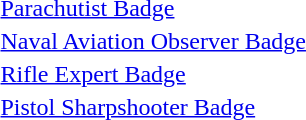<table>
<tr>
<td></td>
<td><a href='#'>Parachutist Badge</a></td>
</tr>
<tr>
<td></td>
<td><a href='#'>Naval Aviation Observer Badge</a></td>
</tr>
<tr>
<td></td>
<td><a href='#'>Rifle Expert Badge</a></td>
</tr>
<tr>
<td></td>
<td><a href='#'>Pistol Sharpshooter Badge</a></td>
</tr>
</table>
